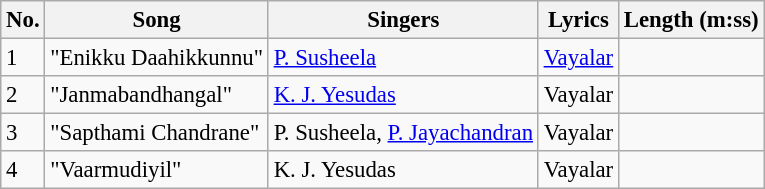<table class="wikitable" style="font-size:95%;">
<tr>
<th>No.</th>
<th>Song</th>
<th>Singers</th>
<th>Lyrics</th>
<th>Length (m:ss)</th>
</tr>
<tr>
<td>1</td>
<td>"Enikku Daahikkunnu"</td>
<td><a href='#'>P. Susheela</a></td>
<td><a href='#'>Vayalar</a></td>
<td></td>
</tr>
<tr>
<td>2</td>
<td>"Janmabandhangal"</td>
<td><a href='#'>K. J. Yesudas</a></td>
<td>Vayalar</td>
<td></td>
</tr>
<tr>
<td>3</td>
<td>"Sapthami Chandrane"</td>
<td>P. Susheela, <a href='#'>P. Jayachandran</a></td>
<td>Vayalar</td>
<td></td>
</tr>
<tr>
<td>4</td>
<td>"Vaarmudiyil"</td>
<td>K. J. Yesudas</td>
<td>Vayalar</td>
<td></td>
</tr>
</table>
